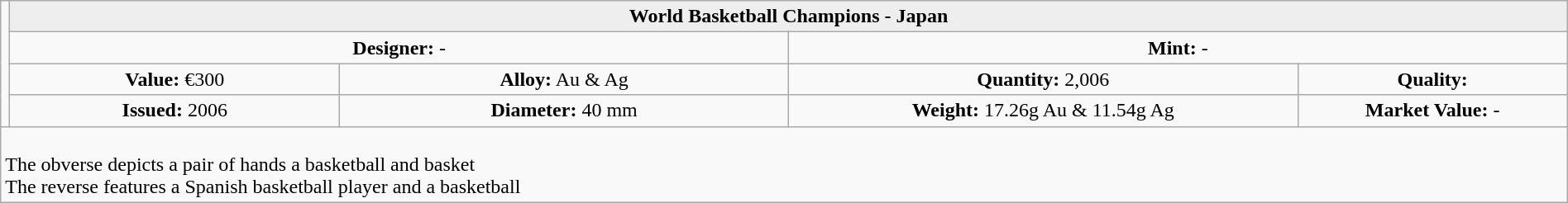<table class="wikitable" style="width:100%;">
<tr>
<td rowspan="4"  style="white-space:nowrap; width:330px; text-align:center;"></td>
<th colspan="4"  style="text-align:center; background:#eee;">World Basketball Champions - Japan</th>
</tr>
<tr style="text-align:center;">
<td colspan="2"  style="width:50%; "><strong>Designer:</strong> -</td>
<td colspan="2"  style="width:50%; "><strong>Mint:</strong> -</td>
</tr>
<tr>
<td align=center><strong>Value:</strong> €300</td>
<td align=center><strong>Alloy:</strong> Au & Ag</td>
<td align=center><strong>Quantity:</strong> 2,006</td>
<td align=center><strong>Quality:</strong></td>
</tr>
<tr>
<td align=center><strong>Issued:</strong> 2006</td>
<td align=center><strong>Diameter:</strong> 40 mm</td>
<td align=center><strong>Weight:</strong> 17.26g Au & 11.54g Ag</td>
<td align=center><strong>Market Value:</strong> -</td>
</tr>
<tr>
<td colspan="5" style="text-align:left;"><br>The obverse depicts a pair of hands a basketball and basket<br>The reverse features a Spanish basketball player and a basketball</td>
</tr>
</table>
